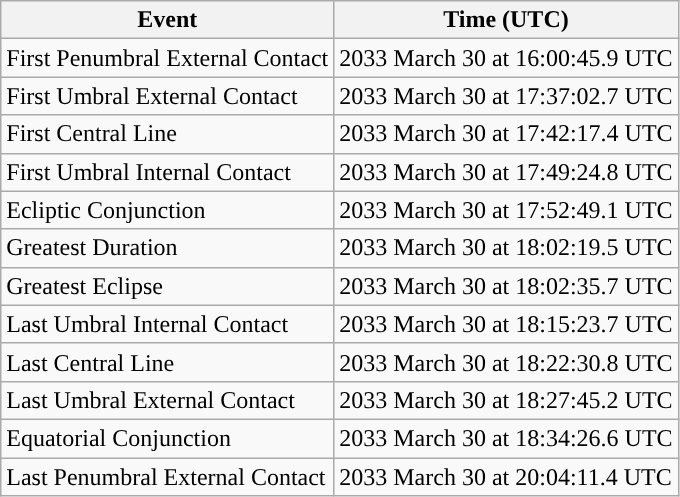<table class="wikitable">
<tr>
<th>Event</th>
<th>Time (UTC)</th>
</tr>
<tr>
<td>First Penumbral External Contact</td>
<td>2033 March 30 at 16:00:45.9 UTC</td>
</tr>
<tr>
<td>First Umbral External Contact</td>
<td>2033 March 30 at 17:37:02.7 UTC</td>
</tr>
<tr>
<td>First Central Line</td>
<td>2033 March 30 at 17:42:17.4 UTC</td>
</tr>
<tr>
<td>First Umbral Internal Contact</td>
<td>2033 March 30 at 17:49:24.8 UTC</td>
</tr>
<tr>
<td>Ecliptic Conjunction</td>
<td>2033 March 30 at 17:52:49.1 UTC</td>
</tr>
<tr>
<td>Greatest Duration</td>
<td>2033 March 30 at 18:02:19.5 UTC</td>
</tr>
<tr>
<td>Greatest Eclipse</td>
<td>2033 March 30 at 18:02:35.7 UTC</td>
</tr>
<tr>
<td>Last Umbral Internal Contact</td>
<td>2033 March 30 at 18:15:23.7 UTC</td>
</tr>
<tr>
<td>Last Central Line</td>
<td>2033 March 30 at 18:22:30.8 UTC</td>
</tr>
<tr>
<td>Last Umbral External Contact</td>
<td>2033 March 30 at 18:27:45.2 UTC</td>
</tr>
<tr>
<td>Equatorial Conjunction</td>
<td>2033 March 30 at 18:34:26.6 UTC</td>
</tr>
<tr>
<td>Last Penumbral External Contact</td>
<td>2033 March 30 at 20:04:11.4 UTC</td>
</tr>
</table>
